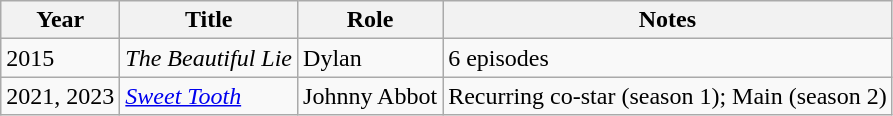<table class="wikitable sortable">
<tr>
<th>Year</th>
<th>Title</th>
<th>Role</th>
<th class="unsortable">Notes</th>
</tr>
<tr>
<td>2015</td>
<td><em>The Beautiful Lie</em></td>
<td>Dylan</td>
<td>6 episodes</td>
</tr>
<tr>
<td>2021, 2023</td>
<td><em><a href='#'>Sweet Tooth</a></em></td>
<td>Johnny Abbot</td>
<td>Recurring co-star (season 1); Main (season 2)</td>
</tr>
</table>
